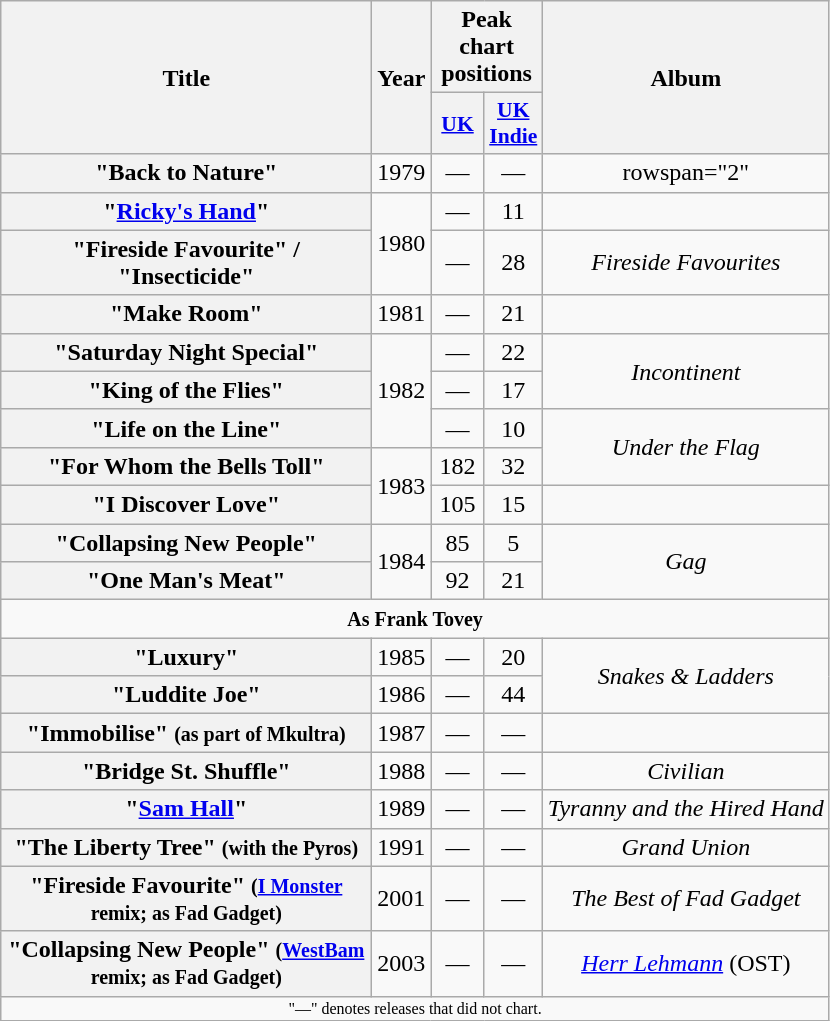<table class="wikitable plainrowheaders" style="text-align:center;">
<tr>
<th rowspan="2" scope="col" style="width:15em;">Title</th>
<th rowspan="2" scope="col" style="width:2em;">Year</th>
<th colspan="2">Peak chart positions</th>
<th rowspan="2">Album</th>
</tr>
<tr>
<th scope="col" style="width:2em;font-size:90%;"><a href='#'>UK</a><br></th>
<th scope="col" style="width:2em;font-size:90%;"><a href='#'>UK<br>Indie</a><br></th>
</tr>
<tr>
<th scope="row">"Back to Nature"</th>
<td>1979</td>
<td>—</td>
<td>—</td>
<td>rowspan="2" </td>
</tr>
<tr>
<th scope="row">"<a href='#'>Ricky's Hand</a>"</th>
<td rowspan="2">1980</td>
<td>—</td>
<td>11</td>
</tr>
<tr>
<th scope="row">"Fireside Favourite" / "Insecticide"</th>
<td>—</td>
<td>28</td>
<td><em>Fireside Favourites</em></td>
</tr>
<tr>
<th scope="row">"Make Room"</th>
<td>1981</td>
<td>—</td>
<td>21</td>
<td></td>
</tr>
<tr>
<th scope="row">"Saturday Night Special"</th>
<td rowspan="3">1982</td>
<td>—</td>
<td>22</td>
<td rowspan="2"><em>Incontinent</em></td>
</tr>
<tr>
<th scope="row">"King of the Flies"</th>
<td>—</td>
<td>17</td>
</tr>
<tr>
<th scope="row">"Life on the Line"</th>
<td>—</td>
<td>10</td>
<td rowspan="2"><em>Under the Flag</em></td>
</tr>
<tr>
<th scope="row">"For Whom the Bells Toll"</th>
<td rowspan="2">1983</td>
<td>182</td>
<td>32</td>
</tr>
<tr>
<th scope="row">"I Discover Love"</th>
<td>105</td>
<td>15</td>
<td></td>
</tr>
<tr>
<th scope="row">"Collapsing New People"</th>
<td rowspan="2">1984</td>
<td>85</td>
<td>5</td>
<td rowspan="2"><em>Gag</em></td>
</tr>
<tr>
<th scope="row">"One Man's Meat"</th>
<td>92</td>
<td>21</td>
</tr>
<tr>
<td colspan="5" align="center"><small><strong>As Frank Tovey</strong></small></td>
</tr>
<tr>
<th scope="row">"Luxury"</th>
<td>1985</td>
<td>—</td>
<td>20</td>
<td rowspan="2"><em>Snakes & Ladders</em></td>
</tr>
<tr>
<th scope="row">"Luddite Joe"</th>
<td>1986</td>
<td>—</td>
<td>44</td>
</tr>
<tr>
<th scope="row">"Immobilise" <small>(as part of Mkultra)</small></th>
<td>1987</td>
<td>—</td>
<td>—</td>
<td></td>
</tr>
<tr>
<th scope="row">"Bridge St. Shuffle"</th>
<td>1988</td>
<td>—</td>
<td>—</td>
<td><em>Civilian</em></td>
</tr>
<tr>
<th scope="row">"<a href='#'>Sam Hall</a>"</th>
<td>1989</td>
<td>—</td>
<td>—</td>
<td><em>Tyranny and the Hired Hand</em></td>
</tr>
<tr>
<th scope="row">"The Liberty Tree" <small>(with the Pyros)</small></th>
<td>1991</td>
<td>—</td>
<td>—</td>
<td><em>Grand Union</em></td>
</tr>
<tr>
<th scope="row">"Fireside Favourite" <small>(<a href='#'>I Monster</a> remix; as Fad Gadget)</small></th>
<td>2001</td>
<td>—</td>
<td>—</td>
<td><em>The Best of Fad Gadget</em></td>
</tr>
<tr>
<th scope="row">"Collapsing New People" <small>(<a href='#'>WestBam</a> remix; as Fad Gadget)</small></th>
<td>2003</td>
<td>—</td>
<td>—</td>
<td><em><a href='#'>Herr Lehmann</a></em> (OST)</td>
</tr>
<tr>
<td colspan="5" style="font-size:8pt">"—" denotes releases that did not chart.</td>
</tr>
</table>
